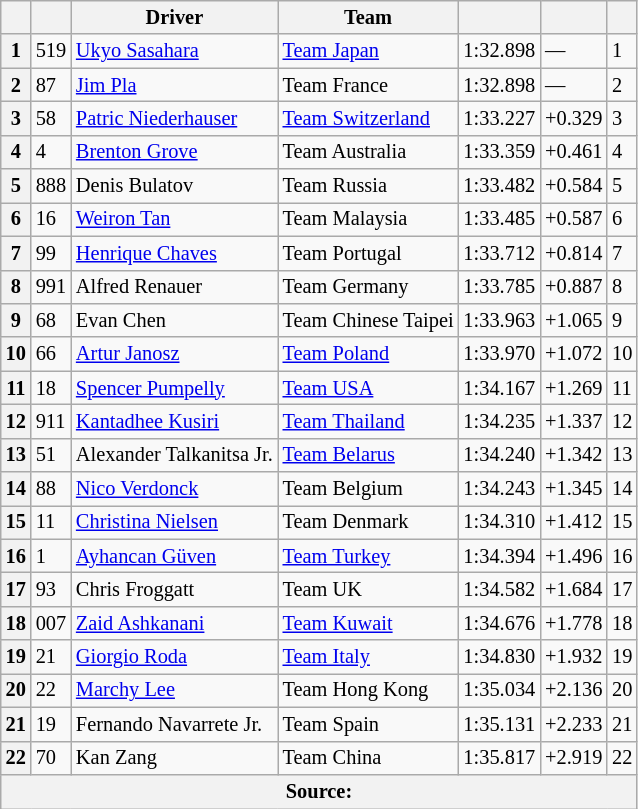<table class="wikitable" style="font-size:85%;">
<tr>
<th scope="col"></th>
<th scope="col"></th>
<th scope="col">Driver</th>
<th scope="col">Team</th>
<th scope="col"></th>
<th scope="col"></th>
<th scope="col"></th>
</tr>
<tr>
<th>1</th>
<td>519</td>
<td><a href='#'>Ukyo Sasahara</a></td>
<td> <a href='#'>Team Japan</a></td>
<td>1:32.898</td>
<td>—</td>
<td>1</td>
</tr>
<tr>
<th>2</th>
<td>87</td>
<td><a href='#'>Jim Pla</a></td>
<td> Team France</td>
<td>1:32.898</td>
<td>—</td>
<td>2</td>
</tr>
<tr>
<th>3</th>
<td>58</td>
<td><a href='#'>Patric Niederhauser</a></td>
<td> <a href='#'>Team Switzerland</a></td>
<td>1:33.227</td>
<td>+0.329</td>
<td>3</td>
</tr>
<tr>
<th>4</th>
<td>4</td>
<td><a href='#'>Brenton Grove</a></td>
<td> Team Australia</td>
<td>1:33.359</td>
<td>+0.461</td>
<td>4</td>
</tr>
<tr>
<th>5</th>
<td>888</td>
<td>Denis Bulatov</td>
<td> Team Russia</td>
<td>1:33.482</td>
<td>+0.584</td>
<td>5</td>
</tr>
<tr>
<th>6</th>
<td>16</td>
<td><a href='#'>Weiron Tan</a></td>
<td> Team Malaysia</td>
<td>1:33.485</td>
<td>+0.587</td>
<td>6</td>
</tr>
<tr>
<th>7</th>
<td>99</td>
<td><a href='#'>Henrique Chaves</a></td>
<td> Team Portugal</td>
<td>1:33.712</td>
<td>+0.814</td>
<td>7</td>
</tr>
<tr>
<th>8</th>
<td>991</td>
<td>Alfred Renauer</td>
<td> Team Germany</td>
<td>1:33.785</td>
<td>+0.887</td>
<td>8</td>
</tr>
<tr>
<th>9</th>
<td>68</td>
<td>Evan Chen</td>
<td> Team Chinese Taipei</td>
<td>1:33.963</td>
<td>+1.065</td>
<td>9</td>
</tr>
<tr>
<th>10</th>
<td>66</td>
<td><a href='#'>Artur Janosz</a></td>
<td> <a href='#'>Team Poland</a></td>
<td>1:33.970</td>
<td>+1.072</td>
<td>10</td>
</tr>
<tr>
<th>11</th>
<td>18</td>
<td><a href='#'>Spencer Pumpelly</a></td>
<td> <a href='#'>Team USA</a></td>
<td>1:34.167</td>
<td>+1.269</td>
<td>11</td>
</tr>
<tr>
<th>12</th>
<td>911</td>
<td><a href='#'>Kantadhee Kusiri</a></td>
<td> <a href='#'>Team Thailand</a></td>
<td>1:34.235</td>
<td>+1.337</td>
<td>12</td>
</tr>
<tr>
<th>13</th>
<td>51</td>
<td>Alexander Talkanitsa Jr.</td>
<td> <a href='#'>Team Belarus</a></td>
<td>1:34.240</td>
<td>+1.342</td>
<td>13</td>
</tr>
<tr>
<th>14</th>
<td>88</td>
<td><a href='#'>Nico Verdonck</a></td>
<td> Team Belgium</td>
<td>1:34.243</td>
<td>+1.345</td>
<td>14</td>
</tr>
<tr>
<th>15</th>
<td>11</td>
<td><a href='#'>Christina Nielsen</a></td>
<td> Team Denmark</td>
<td>1:34.310</td>
<td>+1.412</td>
<td>15</td>
</tr>
<tr>
<th>16</th>
<td>1</td>
<td><a href='#'>Ayhancan Güven</a></td>
<td> <a href='#'>Team Turkey</a></td>
<td>1:34.394</td>
<td>+1.496</td>
<td>16</td>
</tr>
<tr>
<th>17</th>
<td>93</td>
<td>Chris Froggatt</td>
<td> Team UK</td>
<td>1:34.582</td>
<td>+1.684</td>
<td>17</td>
</tr>
<tr>
<th>18</th>
<td>007</td>
<td><a href='#'>Zaid Ashkanani</a></td>
<td> <a href='#'>Team Kuwait</a></td>
<td>1:34.676</td>
<td>+1.778</td>
<td>18</td>
</tr>
<tr>
<th>19</th>
<td>21</td>
<td><a href='#'>Giorgio Roda</a></td>
<td> <a href='#'>Team Italy</a></td>
<td>1:34.830</td>
<td>+1.932</td>
<td>19</td>
</tr>
<tr>
<th>20</th>
<td>22</td>
<td><a href='#'>Marchy Lee</a></td>
<td> Team Hong Kong</td>
<td>1:35.034</td>
<td>+2.136</td>
<td>20</td>
</tr>
<tr>
<th>21</th>
<td>19</td>
<td>Fernando Navarrete Jr.</td>
<td> Team Spain</td>
<td>1:35.131</td>
<td>+2.233</td>
<td>21</td>
</tr>
<tr>
<th>22</th>
<td>70</td>
<td>Kan Zang</td>
<td> Team China</td>
<td>1:35.817</td>
<td>+2.919</td>
<td>22</td>
</tr>
<tr class="sortbottom">
<th colspan=7>Source:</th>
</tr>
</table>
